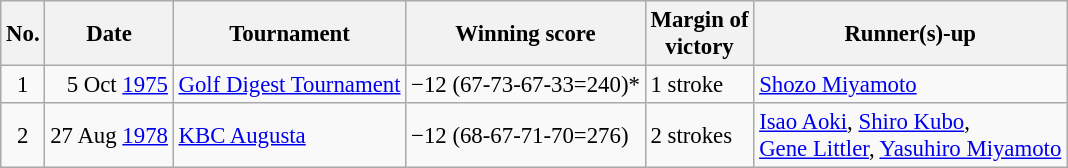<table class="wikitable" style="font-size:95%;">
<tr>
<th>No.</th>
<th>Date</th>
<th>Tournament</th>
<th>Winning score</th>
<th>Margin of<br>victory</th>
<th>Runner(s)-up</th>
</tr>
<tr>
<td align=center>1</td>
<td align=right>5 Oct <a href='#'>1975</a></td>
<td><a href='#'>Golf Digest Tournament</a></td>
<td>−12 (67-73-67-33=240)*</td>
<td>1 stroke</td>
<td> <a href='#'>Shozo Miyamoto</a></td>
</tr>
<tr>
<td align=center>2</td>
<td align=right>27 Aug <a href='#'>1978</a></td>
<td><a href='#'>KBC Augusta</a></td>
<td>−12 (68-67-71-70=276)</td>
<td>2 strokes</td>
<td> <a href='#'>Isao Aoki</a>,  <a href='#'>Shiro Kubo</a>,<br> <a href='#'>Gene Littler</a>,  <a href='#'>Yasuhiro Miyamoto</a></td>
</tr>
</table>
